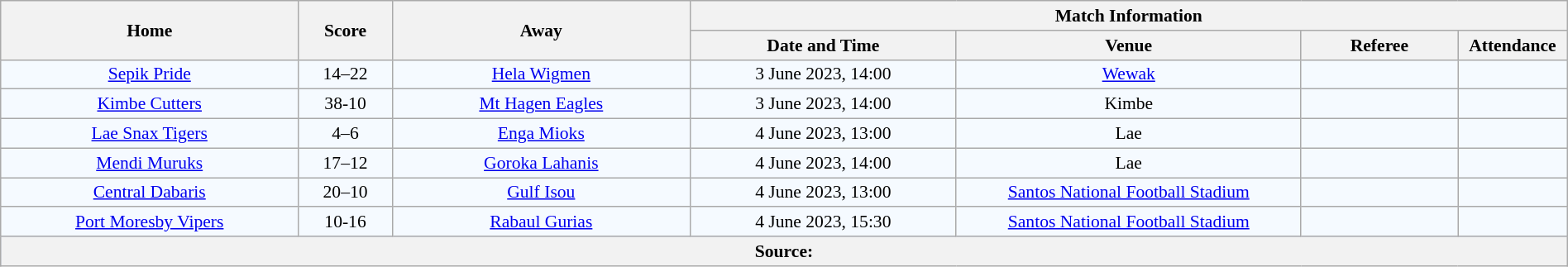<table class="wikitable" width="100%" style="border-collapse:collapse; font-size:90%; text-align:center;">
<tr>
<th rowspan="2" width="19%">Home</th>
<th rowspan="2" width="6%">Score</th>
<th rowspan="2" width="19%">Away</th>
<th colspan="4">Match Information</th>
</tr>
<tr bgcolor="#CCCCCC">
<th width="17%">Date and Time</th>
<th width="22%">Venue</th>
<th width="10%">Referee</th>
<th width="7%">Attendance</th>
</tr>
<tr bgcolor="#F5FAFF">
<td><a href='#'>Sepik Pride</a></td>
<td>14–22</td>
<td><a href='#'>Hela Wigmen</a></td>
<td>3 June 2023, 14:00</td>
<td><a href='#'>Wewak</a></td>
<td></td>
<td></td>
</tr>
<tr bgcolor="#F5FAFF">
<td><a href='#'>Kimbe Cutters</a></td>
<td>38-10</td>
<td><a href='#'>Mt Hagen Eagles</a></td>
<td>3 June 2023, 14:00</td>
<td>Kimbe</td>
<td></td>
<td></td>
</tr>
<tr bgcolor="#F5FAFF">
<td> <a href='#'>Lae Snax Tigers</a></td>
<td>4–6</td>
<td><a href='#'>Enga Mioks</a></td>
<td>4 June 2023, 13:00</td>
<td>Lae</td>
<td></td>
<td></td>
</tr>
<tr bgcolor="#F5FAFF">
<td><a href='#'>Mendi Muruks</a></td>
<td>17–12</td>
<td><a href='#'>Goroka Lahanis</a></td>
<td>4 June 2023, 14:00</td>
<td>Lae</td>
<td></td>
<td></td>
</tr>
<tr bgcolor="#F5FAFF">
<td><a href='#'>Central Dabaris</a></td>
<td>20–10</td>
<td><a href='#'>Gulf Isou</a></td>
<td>4 June 2023, 13:00</td>
<td><a href='#'>Santos National Football Stadium</a></td>
<td></td>
<td></td>
</tr>
<tr bgcolor="#F5FAFF">
<td> <a href='#'>Port Moresby Vipers</a></td>
<td>10-16</td>
<td><a href='#'>Rabaul Gurias</a></td>
<td>4 June 2023, 15:30</td>
<td><a href='#'>Santos National Football Stadium</a></td>
<td></td>
<td></td>
</tr>
<tr bgcolor="#C1D8FF">
<th colspan="7">Source:</th>
</tr>
</table>
